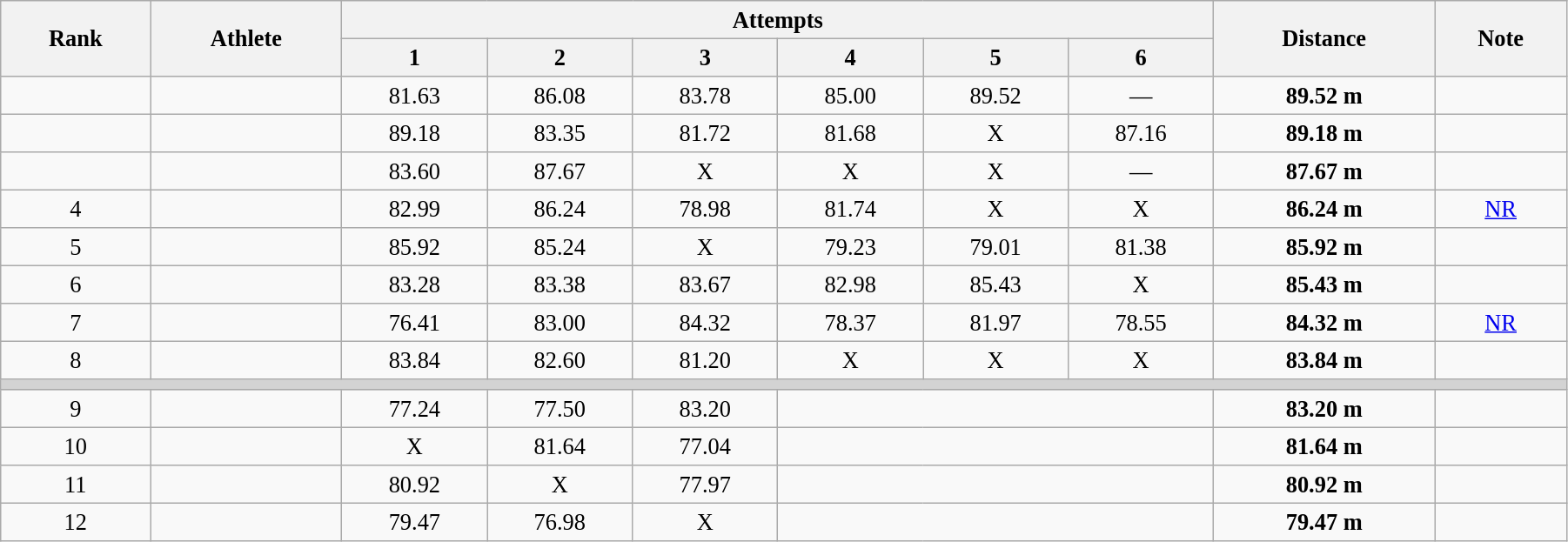<table class="wikitable" style=" text-align:center; font-size:110%;" width="95%">
<tr>
<th rowspan="2">Rank</th>
<th rowspan="2">Athlete</th>
<th colspan="6">Attempts</th>
<th rowspan="2">Distance</th>
<th rowspan="2">Note</th>
</tr>
<tr>
<th>1</th>
<th>2</th>
<th>3</th>
<th>4</th>
<th>5</th>
<th>6</th>
</tr>
<tr>
<td></td>
<td align=left></td>
<td>81.63</td>
<td>86.08</td>
<td>83.78</td>
<td>85.00</td>
<td>89.52</td>
<td>—</td>
<td><strong>89.52 m</strong></td>
<td></td>
</tr>
<tr>
<td></td>
<td align=left></td>
<td>89.18</td>
<td>83.35</td>
<td>81.72</td>
<td>81.68</td>
<td>X</td>
<td>87.16</td>
<td><strong>89.18 m</strong></td>
<td></td>
</tr>
<tr>
<td></td>
<td align=left></td>
<td>83.60</td>
<td>87.67</td>
<td>X</td>
<td>X</td>
<td>X</td>
<td>—</td>
<td><strong>87.67 m</strong></td>
<td></td>
</tr>
<tr>
<td>4</td>
<td align=left></td>
<td>82.99</td>
<td>86.24</td>
<td>78.98</td>
<td>81.74</td>
<td>X</td>
<td>X</td>
<td><strong>86.24 m</strong></td>
<td><a href='#'>NR</a></td>
</tr>
<tr>
<td>5</td>
<td align=left></td>
<td>85.92</td>
<td>85.24</td>
<td>X</td>
<td>79.23</td>
<td>79.01</td>
<td>81.38</td>
<td><strong>85.92 m</strong></td>
<td></td>
</tr>
<tr>
<td>6</td>
<td align=left></td>
<td>83.28</td>
<td>83.38</td>
<td>83.67</td>
<td>82.98</td>
<td>85.43</td>
<td>X</td>
<td><strong>85.43 m</strong></td>
<td></td>
</tr>
<tr>
<td>7</td>
<td align=left></td>
<td>76.41</td>
<td>83.00</td>
<td>84.32</td>
<td>78.37</td>
<td>81.97</td>
<td>78.55</td>
<td><strong>84.32 m</strong></td>
<td><a href='#'>NR</a></td>
</tr>
<tr>
<td>8</td>
<td align=left></td>
<td>83.84</td>
<td>82.60</td>
<td>81.20</td>
<td>X</td>
<td>X</td>
<td>X</td>
<td><strong>83.84 m</strong></td>
<td></td>
</tr>
<tr>
<td colspan=10 bgcolor=lightgray></td>
</tr>
<tr>
<td>9</td>
<td align=left></td>
<td>77.24</td>
<td>77.50</td>
<td>83.20</td>
<td colspan=3></td>
<td><strong>83.20 m</strong></td>
<td></td>
</tr>
<tr>
<td>10</td>
<td align=left></td>
<td>X</td>
<td>81.64</td>
<td>77.04</td>
<td colspan=3></td>
<td><strong>81.64 m</strong></td>
<td></td>
</tr>
<tr>
<td>11</td>
<td align=left></td>
<td>80.92</td>
<td>X</td>
<td>77.97</td>
<td colspan=3></td>
<td><strong>80.92 m</strong></td>
<td></td>
</tr>
<tr>
<td>12</td>
<td align=left></td>
<td>79.47</td>
<td>76.98</td>
<td>X</td>
<td colspan=3></td>
<td><strong>79.47 m</strong></td>
<td></td>
</tr>
</table>
